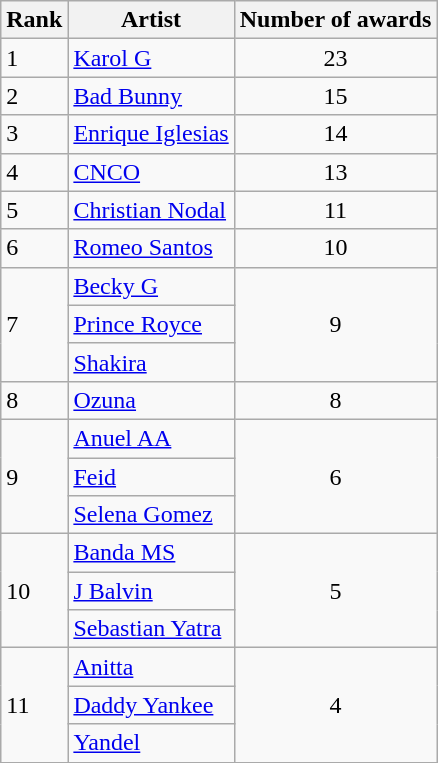<table class="wikitable">
<tr>
<th>Rank</th>
<th>Artist</th>
<th>Number of awards</th>
</tr>
<tr>
<td>1</td>
<td><a href='#'>Karol G</a></td>
<td rowspan="1" align="center">23</td>
</tr>
<tr>
<td>2</td>
<td><a href='#'>Bad Bunny</a></td>
<td rowspan="1" align="center">15</td>
</tr>
<tr>
<td>3</td>
<td><a href='#'>Enrique Iglesias</a></td>
<td align=center>14</td>
</tr>
<tr>
<td>4</td>
<td><a href='#'>CNCO</a></td>
<td align=center>13</td>
</tr>
<tr>
<td>5</td>
<td><a href='#'>Christian Nodal</a></td>
<td align=center>11</td>
</tr>
<tr>
<td>6</td>
<td><a href='#'>Romeo Santos</a></td>
<td align=center>10</td>
</tr>
<tr>
<td rowspan="3">7</td>
<td><a href='#'>Becky G</a></td>
<td align=center rowspan = 3>9</td>
</tr>
<tr>
<td><a href='#'>Prince Royce</a></td>
</tr>
<tr>
<td><a href='#'>Shakira</a></td>
</tr>
<tr>
<td>8</td>
<td><a href='#'>Ozuna</a></td>
<td align=center>8</td>
</tr>
<tr>
<td rowspan="3">9</td>
<td><a href='#'>Anuel AA</a></td>
<td align=center rowspan = 3>6</td>
</tr>
<tr>
<td><a href='#'>Feid</a></td>
</tr>
<tr>
<td><a href='#'>Selena Gomez</a></td>
</tr>
<tr>
<td rowspan="3">10</td>
<td><a href='#'>Banda MS</a></td>
<td align=center rowspan = 3>5</td>
</tr>
<tr>
<td><a href='#'>J Balvin</a></td>
</tr>
<tr>
<td><a href='#'>Sebastian Yatra</a></td>
</tr>
<tr>
<td rowspan="3">11</td>
<td><a href='#'>Anitta</a></td>
<td align=center rowspan = 3>4</td>
</tr>
<tr>
<td><a href='#'>Daddy Yankee</a></td>
</tr>
<tr>
<td><a href='#'>Yandel</a></td>
</tr>
</table>
